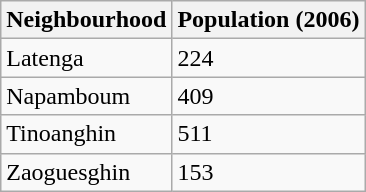<table class="wikitable">
<tr>
<th>Neighbourhood</th>
<th>Population (2006)</th>
</tr>
<tr>
<td>Latenga</td>
<td>224</td>
</tr>
<tr>
<td>Napamboum</td>
<td>409</td>
</tr>
<tr>
<td>Tinoanghin</td>
<td>511</td>
</tr>
<tr>
<td>Zaoguesghin</td>
<td>153</td>
</tr>
</table>
